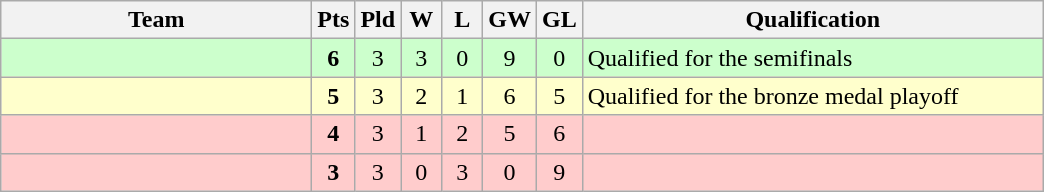<table class="wikitable" style="text-align:center">
<tr>
<th width=200>Team</th>
<th width=20>Pts</th>
<th width=20>Pld</th>
<th width=20>W</th>
<th width=20>L</th>
<th width=20>GW</th>
<th width=20>GL</th>
<th width=300>Qualification</th>
</tr>
<tr bgcolor="#ccffcc">
<td style="text-align:left;"></td>
<td><strong>6</strong></td>
<td>3</td>
<td>3</td>
<td>0</td>
<td>9</td>
<td>0</td>
<td style="text-align:left;">Qualified for the semifinals</td>
</tr>
<tr bgcolor="#ffffcc">
<td style="text-align:left;"></td>
<td><strong>5</strong></td>
<td>3</td>
<td>2</td>
<td>1</td>
<td>6</td>
<td>5</td>
<td style="text-align:left;">Qualified for the bronze medal playoff</td>
</tr>
<tr bgcolor="#ffcccc">
<td style="text-align:left;"></td>
<td><strong>4</strong></td>
<td>3</td>
<td>1</td>
<td>2</td>
<td>5</td>
<td>6</td>
<td></td>
</tr>
<tr bgcolor="#ffcccc">
<td style="text-align:left;"></td>
<td><strong>3</strong></td>
<td>3</td>
<td>0</td>
<td>3</td>
<td>0</td>
<td>9</td>
<td></td>
</tr>
</table>
